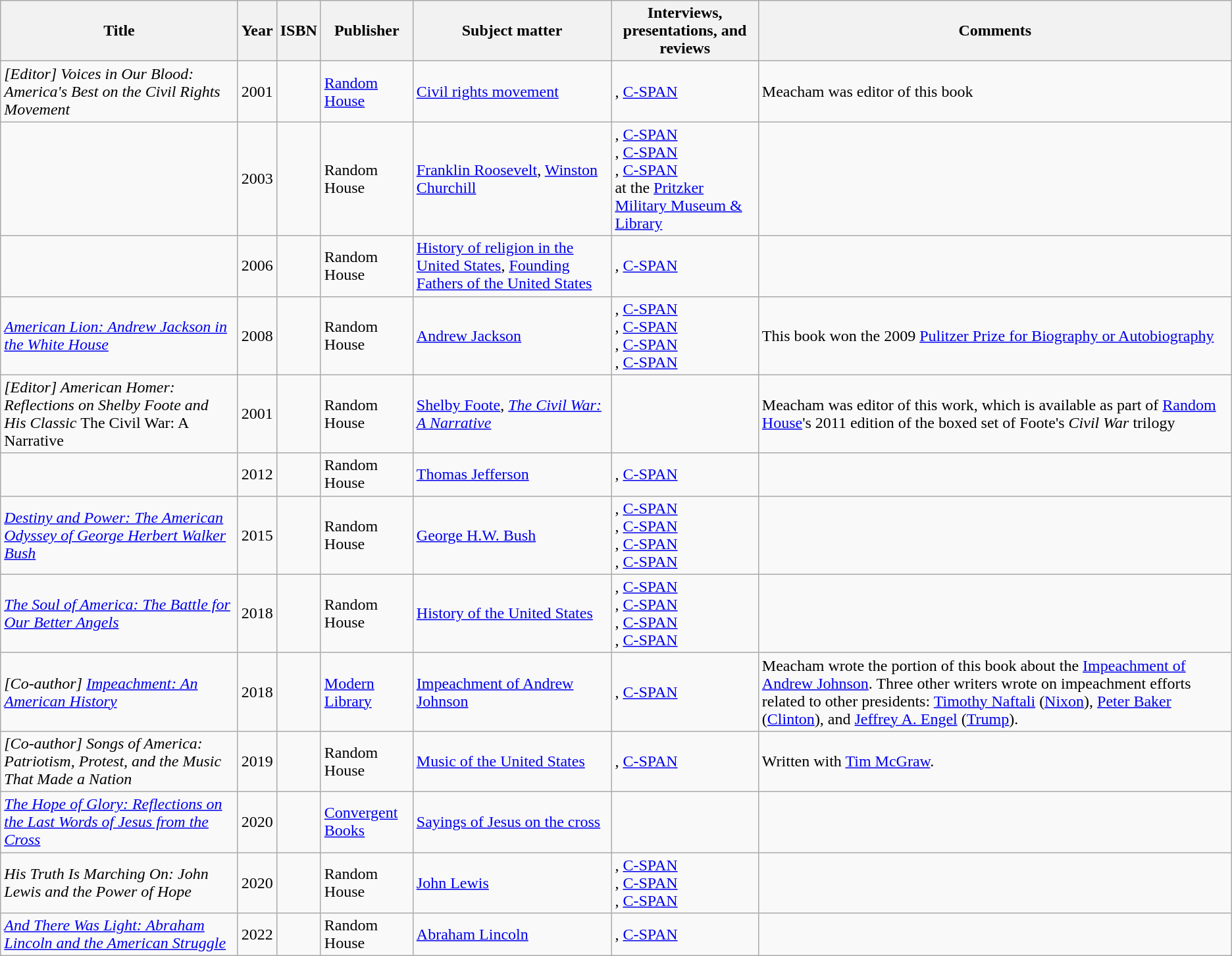<table class="wikitable" border=1 cellspacing=0 cellpadding=5>
<tr>
<th>Title</th>
<th>Year</th>
<th>ISBN</th>
<th>Publisher</th>
<th>Subject matter</th>
<th>Interviews, presentations, and reviews</th>
<th>Comments</th>
</tr>
<tr>
<td><em>[Editor] Voices in Our Blood: America's Best on the Civil Rights Movement</em></td>
<td>2001</td>
<td></td>
<td><a href='#'>Random House</a></td>
<td><a href='#'>Civil rights movement</a></td>
<td>, <a href='#'>C-SPAN</a></td>
<td>Meacham was editor of this book</td>
</tr>
<tr>
<td><em></em></td>
<td>2003</td>
<td></td>
<td>Random House</td>
<td><a href='#'>Franklin Roosevelt</a>, <a href='#'>Winston Churchill</a></td>
<td>, <a href='#'>C-SPAN</a><br>, <a href='#'>C-SPAN</a><br>, <a href='#'>C-SPAN</a><br> at the <a href='#'>Pritzker Military Museum & Library</a></td>
<td></td>
</tr>
<tr>
<td><em></em></td>
<td>2006</td>
<td></td>
<td>Random House</td>
<td><a href='#'>History of religion in the United States</a>, <a href='#'>Founding Fathers of the United States</a></td>
<td>, <a href='#'>C-SPAN</a></td>
<td></td>
</tr>
<tr>
<td><em><a href='#'>American Lion: Andrew Jackson in the White House</a></em></td>
<td>2008</td>
<td></td>
<td>Random House</td>
<td><a href='#'>Andrew Jackson</a></td>
<td>, <a href='#'>C-SPAN</a><br>, <a href='#'>C-SPAN</a><br>, <a href='#'>C-SPAN</a><br>, <a href='#'>C-SPAN</a></td>
<td>This book won the 2009 <a href='#'>Pulitzer Prize for Biography or Autobiography</a></td>
</tr>
<tr>
<td><em>[Editor] American Homer: Reflections on Shelby Foote and His Classic </em>The Civil War: A Narrative<em> </em></td>
<td>2001</td>
<td></td>
<td>Random House</td>
<td><a href='#'>Shelby Foote</a>, <em><a href='#'>The Civil War: A Narrative</a></em></td>
<td></td>
<td>Meacham was editor of this work, which is available as part of <a href='#'>Random House</a>'s 2011 edition of the boxed set of Foote's <em>Civil War</em> trilogy</td>
</tr>
<tr>
<td><em></em></td>
<td>2012</td>
<td></td>
<td>Random House</td>
<td><a href='#'>Thomas Jefferson</a></td>
<td>, <a href='#'>C-SPAN</a></td>
<td></td>
</tr>
<tr>
<td><em><a href='#'>Destiny and Power: The American Odyssey of George Herbert Walker Bush</a></em></td>
<td>2015</td>
<td></td>
<td>Random House</td>
<td><a href='#'>George H.W. Bush</a></td>
<td>, <a href='#'>C-SPAN</a><br>, <a href='#'>C-SPAN</a><br>, <a href='#'>C-SPAN</a><br>, <a href='#'>C-SPAN</a></td>
<td></td>
</tr>
<tr>
<td><em><a href='#'>The Soul of America: The Battle for Our Better Angels</a></em></td>
<td>2018</td>
<td></td>
<td>Random House</td>
<td><a href='#'>History of the United States</a></td>
<td>, <a href='#'>C-SPAN</a><br>, <a href='#'>C-SPAN</a><br>, <a href='#'>C-SPAN</a><br>, <a href='#'>C-SPAN</a></td>
<td></td>
</tr>
<tr>
<td><em>[Co-author] <a href='#'>Impeachment: An American History</a></em></td>
<td>2018</td>
<td></td>
<td><a href='#'>Modern Library</a></td>
<td><a href='#'>Impeachment of Andrew Johnson</a></td>
<td>, <a href='#'>C-SPAN</a></td>
<td>Meacham wrote the portion of this book about the <a href='#'>Impeachment of Andrew Johnson</a>. Three other writers wrote on impeachment efforts related to other presidents: <a href='#'>Timothy Naftali</a> (<a href='#'>Nixon</a>), <a href='#'>Peter Baker</a> (<a href='#'>Clinton</a>), and <a href='#'>Jeffrey A. Engel</a> (<a href='#'>Trump</a>).</td>
</tr>
<tr>
<td><em>[Co-author] Songs of America: Patriotism, Protest, and the Music That Made a Nation</em></td>
<td>2019</td>
<td></td>
<td>Random House</td>
<td><a href='#'>Music of the United States</a></td>
<td>, <a href='#'>C-SPAN</a></td>
<td>Written with <a href='#'>Tim McGraw</a>.</td>
</tr>
<tr>
<td><em><a href='#'>The Hope of Glory: Reflections on the Last Words of Jesus from the Cross</a></em></td>
<td>2020</td>
<td></td>
<td><a href='#'>Convergent Books</a></td>
<td><a href='#'>Sayings of Jesus on the cross</a></td>
<td></td>
<td></td>
</tr>
<tr>
<td><em>His Truth Is Marching On: John Lewis and the Power of Hope</em></td>
<td>2020</td>
<td></td>
<td>Random House</td>
<td><a href='#'>John Lewis</a></td>
<td>, <a href='#'>C-SPAN</a><br>, <a href='#'>C-SPAN</a><br>, <a href='#'>C-SPAN</a></td>
<td></td>
</tr>
<tr>
<td><em><a href='#'>And There Was Light: Abraham Lincoln and the American Struggle</a></em></td>
<td>2022</td>
<td></td>
<td>Random House</td>
<td><a href='#'>Abraham Lincoln</a></td>
<td>, <a href='#'>C-SPAN</a></td>
<td></td>
</tr>
</table>
